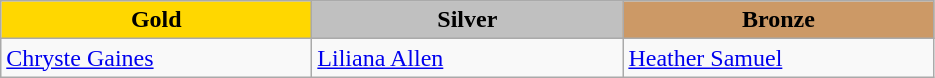<table class="wikitable" style="text-align:left">
<tr align="center">
<td width=200 bgcolor=gold><strong>Gold</strong></td>
<td width=200 bgcolor=silver><strong>Silver</strong></td>
<td width=200 bgcolor=CC9966><strong>Bronze</strong></td>
</tr>
<tr>
<td><a href='#'>Chryste Gaines</a><br><em></em></td>
<td><a href='#'>Liliana Allen</a><br><em></em></td>
<td><a href='#'>Heather Samuel</a><br><em></em></td>
</tr>
</table>
